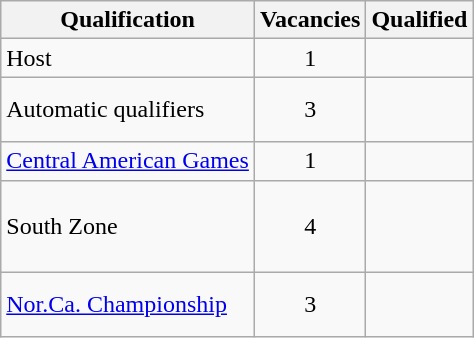<table class="wikitable">
<tr>
<th>Qualification</th>
<th>Vacancies</th>
<th>Qualified</th>
</tr>
<tr>
<td>Host</td>
<td align="center">1</td>
<td></td>
</tr>
<tr>
<td>Automatic qualifiers</td>
<td align="center">3</td>
<td><br><br></td>
</tr>
<tr>
<td><a href='#'>Central American Games</a></td>
<td align="center">1</td>
<td></td>
</tr>
<tr>
<td>South Zone</td>
<td align="center">4</td>
<td><br><br><br></td>
</tr>
<tr>
<td><a href='#'>Nor.Ca. Championship</a></td>
<td align="center">3</td>
<td><br><s></s><br></td>
</tr>
</table>
